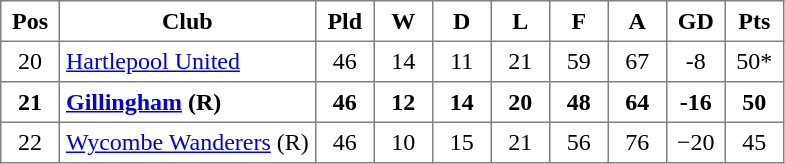<table class="toccolours" border="1" cellpadding="4" cellspacing="0" style="text-align:center; border-collapse: collapse; margin:0;">
<tr>
<th width=30>Pos</th>
<th>Club</th>
<th width=30>Pld</th>
<th width=30>W</th>
<th width=30>D</th>
<th width=30>L</th>
<th width=30>F</th>
<th width=30>A</th>
<th width=30>GD</th>
<th width=30>Pts</th>
</tr>
<tr>
<td>20</td>
<td align="left"><a href='#'>Hartlepool United</a></td>
<td>46</td>
<td>14</td>
<td>11</td>
<td>21</td>
<td>59</td>
<td>67</td>
<td>-8</td>
<td>50*</td>
</tr>
<tr>
<td><strong>21</strong></td>
<td align=left><strong><a href='#'>Gillingham</a> (R)</strong></td>
<td><strong>46</strong></td>
<td><strong>12</strong></td>
<td><strong>14</strong></td>
<td><strong>20</strong></td>
<td><strong>48</strong></td>
<td><strong>64</strong></td>
<td><strong>-16</strong></td>
<td><strong>50</strong></td>
</tr>
<tr>
<td>22</td>
<td align="left"><a href='#'>Wycombe Wanderers</a> (R)</td>
<td>46</td>
<td>10</td>
<td>15</td>
<td>21</td>
<td>56</td>
<td>76</td>
<td>−20</td>
<td>45</td>
</tr>
</table>
